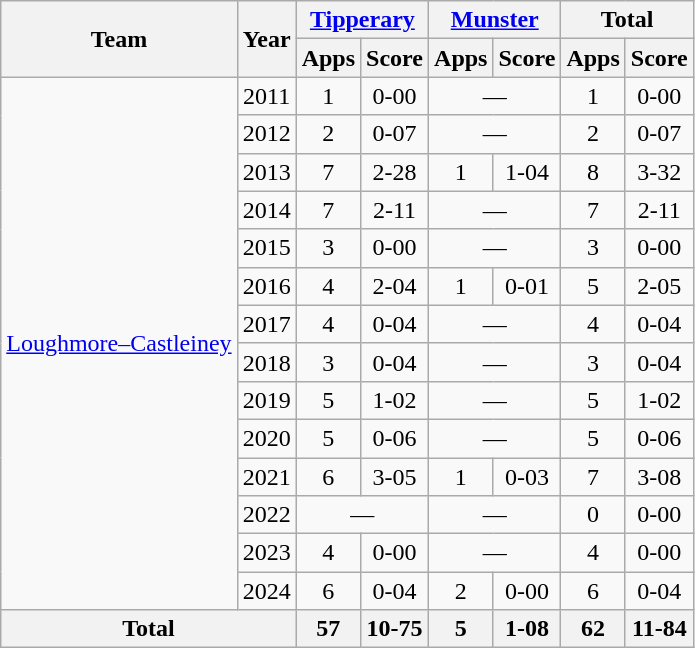<table class="wikitable" style="text-align:center">
<tr>
<th rowspan="2">Team</th>
<th rowspan="2">Year</th>
<th colspan="2"><a href='#'>Tipperary</a></th>
<th colspan="2"><a href='#'>Munster</a></th>
<th colspan="2">Total</th>
</tr>
<tr>
<th>Apps</th>
<th>Score</th>
<th>Apps</th>
<th>Score</th>
<th>Apps</th>
<th>Score</th>
</tr>
<tr>
<td rowspan="14"><a href='#'>Loughmore–Castleiney</a></td>
<td>2011</td>
<td>1</td>
<td>0-00</td>
<td colspan=2>—</td>
<td>1</td>
<td>0-00</td>
</tr>
<tr>
<td>2012</td>
<td>2</td>
<td>0-07</td>
<td colspan=2>—</td>
<td>2</td>
<td>0-07</td>
</tr>
<tr>
<td>2013</td>
<td>7</td>
<td>2-28</td>
<td>1</td>
<td>1-04</td>
<td>8</td>
<td>3-32</td>
</tr>
<tr>
<td>2014</td>
<td>7</td>
<td>2-11</td>
<td colspan=2>—</td>
<td>7</td>
<td>2-11</td>
</tr>
<tr>
<td>2015</td>
<td>3</td>
<td>0-00</td>
<td colspan=2>—</td>
<td>3</td>
<td>0-00</td>
</tr>
<tr>
<td>2016</td>
<td>4</td>
<td>2-04</td>
<td>1</td>
<td>0-01</td>
<td>5</td>
<td>2-05</td>
</tr>
<tr>
<td>2017</td>
<td>4</td>
<td>0-04</td>
<td colspan=2>—</td>
<td>4</td>
<td>0-04</td>
</tr>
<tr>
<td>2018</td>
<td>3</td>
<td>0-04</td>
<td colspan=2>—</td>
<td>3</td>
<td>0-04</td>
</tr>
<tr>
<td>2019</td>
<td>5</td>
<td>1-02</td>
<td colspan=2>—</td>
<td>5</td>
<td>1-02</td>
</tr>
<tr>
<td>2020</td>
<td>5</td>
<td>0-06</td>
<td colspan=2>—</td>
<td>5</td>
<td>0-06</td>
</tr>
<tr>
<td>2021</td>
<td>6</td>
<td>3-05</td>
<td>1</td>
<td>0-03</td>
<td>7</td>
<td>3-08</td>
</tr>
<tr>
<td>2022</td>
<td colspan=2>—</td>
<td colspan=2>—</td>
<td>0</td>
<td>0-00</td>
</tr>
<tr>
<td>2023</td>
<td>4</td>
<td>0-00</td>
<td colspan=2>—</td>
<td>4</td>
<td>0-00</td>
</tr>
<tr>
<td>2024</td>
<td>6</td>
<td>0-04</td>
<td>2</td>
<td>0-00</td>
<td>6</td>
<td>0-04</td>
</tr>
<tr>
<th colspan="2">Total</th>
<th>57</th>
<th>10-75</th>
<th>5</th>
<th>1-08</th>
<th>62</th>
<th>11-84</th>
</tr>
</table>
